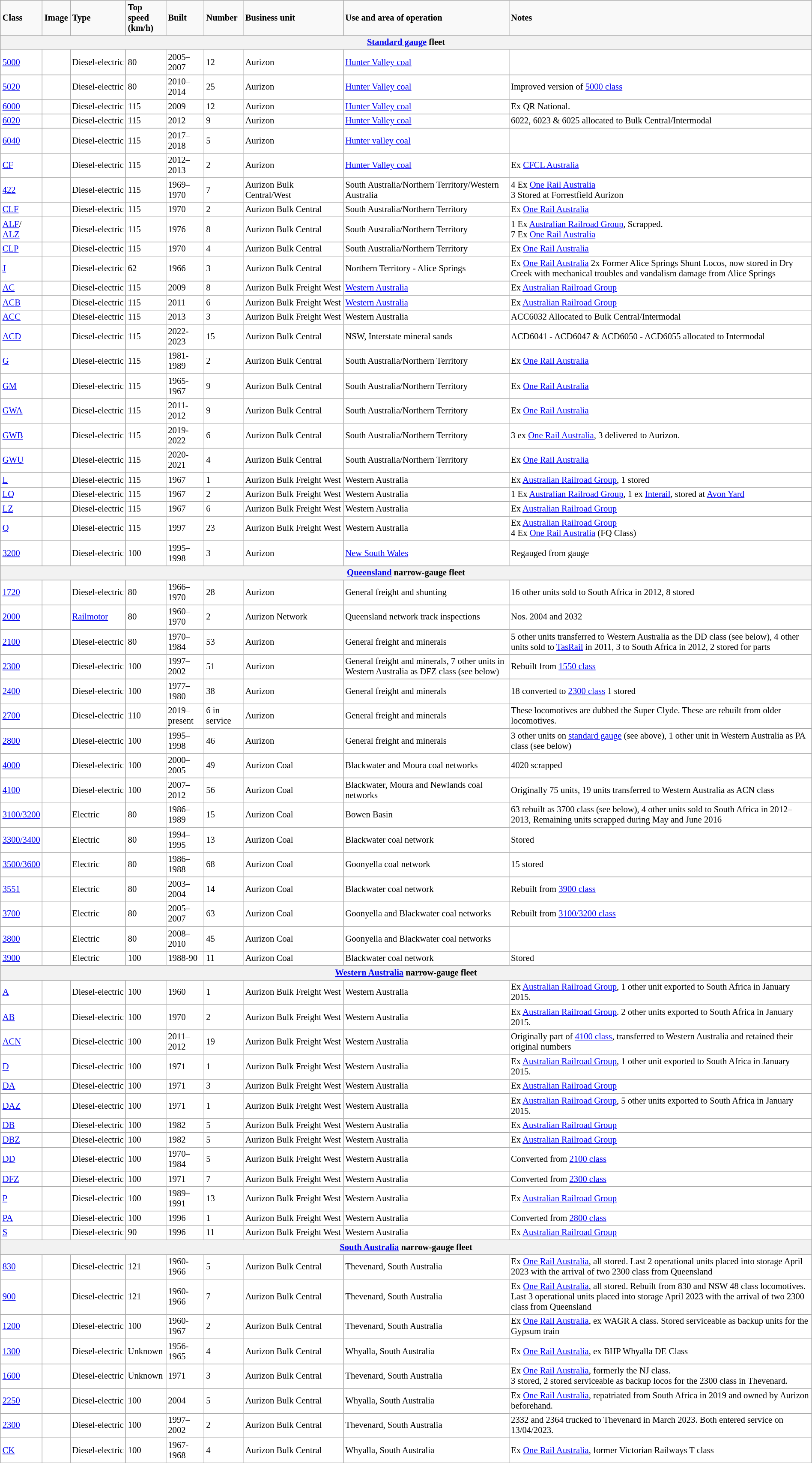<table class="wikitable sortable mw-collapsible mw-collapsed" style="background:#f9f9f9; width:100%; font-size: 86%">
<tr>
<td><strong>Class</strong></td>
<td><strong>Image</strong></td>
<td><strong>Type</strong></td>
<td><strong>Top speed<br>(km/h)</strong></td>
<td><strong>Built</strong></td>
<td><strong>Number</strong></td>
<td><strong>Business unit</strong></td>
<td><strong>Use and area of operation</strong></td>
<td><strong>Notes</strong></td>
</tr>
<tr>
<th colspan="9"><strong>  <a href='#'>Standard gauge</a> fleet</strong></th>
</tr>
<tr bgcolor="#FFFFFF">
<td><a href='#'>5000</a></td>
<td></td>
<td>Diesel-electric</td>
<td>80</td>
<td>2005–2007</td>
<td>12</td>
<td>Aurizon</td>
<td><a href='#'>Hunter Valley coal</a></td>
<td></td>
</tr>
<tr bgcolor="#FFFFFF">
<td><a href='#'>5020</a></td>
<td></td>
<td>Diesel-electric</td>
<td>80</td>
<td>2010–2014</td>
<td>25</td>
<td>Aurizon</td>
<td><a href='#'>Hunter Valley coal</a></td>
<td>Improved version of <a href='#'>5000 class</a></td>
</tr>
<tr bgcolor="#FFFFFF">
<td><a href='#'>6000</a></td>
<td></td>
<td>Diesel-electric</td>
<td>115</td>
<td>2009</td>
<td>12</td>
<td>Aurizon</td>
<td><a href='#'>Hunter Valley coal</a></td>
<td>Ex QR National.</td>
</tr>
<tr bgcolor="#FFFFFF">
<td><a href='#'>6020</a></td>
<td></td>
<td>Diesel-electric</td>
<td>115</td>
<td>2012</td>
<td>9</td>
<td>Aurizon</td>
<td><a href='#'>Hunter Valley coal</a></td>
<td>6022, 6023 & 6025 allocated to Bulk Central/Intermodal</td>
</tr>
<tr bgcolor="#FFFFFF">
<td><a href='#'>6040</a></td>
<td></td>
<td>Diesel-electric</td>
<td>115</td>
<td>2017–2018</td>
<td>5</td>
<td>Aurizon</td>
<td><a href='#'>Hunter valley coal</a></td>
<td></td>
</tr>
<tr bgcolor="#FFFFFF">
<td><a href='#'>CF</a></td>
<td></td>
<td>Diesel-electric</td>
<td>115</td>
<td>2012–2013</td>
<td>2</td>
<td>Aurizon</td>
<td><a href='#'>Hunter Valley coal</a></td>
<td>Ex <a href='#'>CFCL Australia</a></td>
</tr>
<tr bgcolor="#FFFFFF">
<td><a href='#'>422</a></td>
<td></td>
<td>Diesel-electric</td>
<td>115</td>
<td>1969–1970</td>
<td>7</td>
<td>Aurizon Bulk Central/West</td>
<td>South Australia/Northern Territory/Western Australia</td>
<td>4 Ex <a href='#'>One Rail Australia</a><br>3 Stored at Forrestfield Aurizon</td>
</tr>
<tr bgcolor="#FFFFFF">
<td><a href='#'>CLF</a></td>
<td></td>
<td>Diesel-electric</td>
<td>115</td>
<td>1970</td>
<td>2</td>
<td>Aurizon Bulk Central</td>
<td>South Australia/Northern Territory</td>
<td>Ex <a href='#'>One Rail Australia</a></td>
</tr>
<tr bgcolor="#FFFFFF">
<td><a href='#'>ALF</a>/ <a href='#'>ALZ</a></td>
<td></td>
<td>Diesel-electric</td>
<td>115</td>
<td>1976</td>
<td>8</td>
<td>Aurizon Bulk Central</td>
<td>South Australia/Northern Territory</td>
<td>1 Ex <a href='#'>Australian Railroad Group</a>, Scrapped.<br>7 Ex <a href='#'>One Rail Australia</a></td>
</tr>
<tr bgcolor="#FFFFFF">
<td><a href='#'>CLP</a></td>
<td></td>
<td>Diesel-electric</td>
<td>115</td>
<td>1970</td>
<td>4</td>
<td>Aurizon Bulk Central</td>
<td>South Australia/Northern Territory</td>
<td>Ex <a href='#'>One Rail Australia</a></td>
</tr>
<tr bgcolor="#FFFFFF">
<td><a href='#'>J</a></td>
<td></td>
<td>Diesel-electric</td>
<td>62</td>
<td>1966</td>
<td>3</td>
<td>Aurizon Bulk Central</td>
<td>Northern Territory - Alice Springs</td>
<td>Ex <a href='#'>One Rail Australia</a> 2x Former Alice Springs Shunt Locos, now stored in Dry Creek with mechanical troubles and vandalism damage from Alice Springs</td>
</tr>
<tr bgcolor="#FFFFFF">
<td><a href='#'>AC</a></td>
<td></td>
<td>Diesel-electric</td>
<td>115</td>
<td>2009</td>
<td>8</td>
<td style=white-space:nowrap>Aurizon Bulk Freight West</td>
<td><a href='#'>Western Australia</a></td>
<td>Ex <a href='#'>Australian Railroad Group</a></td>
</tr>
<tr bgcolor="#FFFFFF">
<td><a href='#'>ACB</a></td>
<td></td>
<td>Diesel-electric</td>
<td>115</td>
<td>2011</td>
<td>6</td>
<td style=white-space:nowrap>Aurizon Bulk Freight West</td>
<td><a href='#'>Western Australia</a></td>
<td>Ex <a href='#'>Australian Railroad Group</a></td>
</tr>
<tr bgcolor="#FFFFFF">
<td><a href='#'>ACC</a></td>
<td></td>
<td>Diesel-electric</td>
<td>115</td>
<td>2013</td>
<td>3</td>
<td style=white-space:nowrap>Aurizon Bulk Freight West</td>
<td>Western Australia</td>
<td>ACC6032 Allocated to Bulk Central/Intermodal</td>
</tr>
<tr bgcolor="#FFFFFF">
<td><a href='#'>ACD</a></td>
<td></td>
<td>Diesel-electric</td>
<td>115</td>
<td>2022-2023</td>
<td>15</td>
<td>Aurizon Bulk Central</td>
<td>NSW, Interstate mineral sands</td>
<td>ACD6041 - ACD6047 & ACD6050 - ACD6055 allocated to Intermodal</td>
</tr>
<tr bgcolor="#FFFFFF">
<td><a href='#'>G</a></td>
<td></td>
<td>Diesel-electric</td>
<td>115</td>
<td>1981-1989</td>
<td>2</td>
<td>Aurizon Bulk Central</td>
<td>South Australia/Northern Territory</td>
<td>Ex <a href='#'>One Rail Australia</a></td>
</tr>
<tr bgcolor="#FFFFFF">
<td><a href='#'>GM</a></td>
<td></td>
<td>Diesel-electric</td>
<td>115</td>
<td>1965-1967</td>
<td>9</td>
<td>Aurizon Bulk Central</td>
<td>South Australia/Northern Territory</td>
<td>Ex <a href='#'>One Rail Australia</a></td>
</tr>
<tr bgcolor="#FFFFFF">
<td><a href='#'>GWA</a></td>
<td></td>
<td>Diesel-electric</td>
<td>115</td>
<td>2011-2012</td>
<td>9</td>
<td>Aurizon Bulk Central</td>
<td>South Australia/Northern Territory</td>
<td>Ex <a href='#'>One Rail Australia</a></td>
</tr>
<tr bgcolor="#FFFFFF">
<td><a href='#'>GWB</a></td>
<td></td>
<td>Diesel-electric</td>
<td>115</td>
<td>2019-2022</td>
<td>6</td>
<td>Aurizon Bulk Central</td>
<td>South Australia/Northern Territory</td>
<td>3 ex <a href='#'>One Rail Australia</a>, 3 delivered to Aurizon.</td>
</tr>
<tr bgcolor="#FFFFFF">
<td><a href='#'>GWU</a></td>
<td></td>
<td>Diesel-electric</td>
<td>115</td>
<td>2020-2021</td>
<td>4</td>
<td>Aurizon Bulk Central</td>
<td>South Australia/Northern Territory</td>
<td>Ex <a href='#'>One Rail Australia</a></td>
</tr>
<tr bgcolor="#FFFFFF">
<td><a href='#'>L</a></td>
<td></td>
<td>Diesel-electric</td>
<td>115</td>
<td>1967</td>
<td>1</td>
<td style=white-space:nowrap>Aurizon Bulk Freight West</td>
<td>Western Australia</td>
<td>Ex <a href='#'>Australian Railroad Group</a>, 1 stored</td>
</tr>
<tr bgcolor="#FFFFFF">
<td><a href='#'>LQ</a></td>
<td></td>
<td>Diesel-electric</td>
<td>115</td>
<td>1967</td>
<td>2</td>
<td style=white-space:nowrap>Aurizon Bulk Freight West</td>
<td>Western Australia</td>
<td>1 Ex <a href='#'>Australian Railroad Group</a>, 1 ex <a href='#'>Interail</a>, stored at <a href='#'>Avon Yard</a></td>
</tr>
<tr bgcolor="#FFFFFF">
<td><a href='#'>LZ</a></td>
<td></td>
<td>Diesel-electric</td>
<td>115</td>
<td>1967</td>
<td>6</td>
<td style=white-space:nowrap>Aurizon Bulk Freight West</td>
<td>Western Australia</td>
<td>Ex <a href='#'>Australian Railroad Group</a></td>
</tr>
<tr bgcolor="#FFFFFF">
<td><a href='#'>Q</a></td>
<td></td>
<td>Diesel-electric</td>
<td>115</td>
<td>1997</td>
<td>23</td>
<td style=white-space:nowrap>Aurizon Bulk Freight West</td>
<td>Western Australia</td>
<td>Ex <a href='#'>Australian Railroad Group</a><br>4 Ex <a href='#'>One Rail Australia</a> (FQ Class)</td>
</tr>
<tr bgcolor="#FFFFFF">
<td><a href='#'>3200</a></td>
<td></td>
<td style=white-space:nowrap>Diesel-electric</td>
<td>100</td>
<td>1995–1998</td>
<td>3</td>
<td style=white-space:nowrap>Aurizon</td>
<td><a href='#'>New South Wales</a></td>
<td>Regauged from  gauge</td>
</tr>
<tr bgcolor="#FFFFFF">
<th colspan="9"><strong><a href='#'>Queensland</a>  narrow-gauge fleet</strong></th>
</tr>
<tr bgcolor="#FFFFFF">
<td><a href='#'>1720</a></td>
<td></td>
<td>Diesel-electric</td>
<td>80</td>
<td>1966–1970</td>
<td>28</td>
<td style=white-space:nowrap>Aurizon</td>
<td>General freight and shunting</td>
<td>16 other units sold to South Africa in 2012, 8 stored</td>
</tr>
<tr bgcolor="#FFFFFF">
<td><a href='#'>2000</a></td>
<td></td>
<td><a href='#'>Railmotor</a></td>
<td>80</td>
<td>1960–1970</td>
<td>2</td>
<td>Aurizon Network</td>
<td>Queensland network track inspections</td>
<td>Nos. 2004 and 2032</td>
</tr>
<tr bgcolor="#FFFFFF">
<td><a href='#'>2100</a></td>
<td></td>
<td>Diesel-electric</td>
<td>80</td>
<td>1970–1984</td>
<td>53</td>
<td style=white-space:nowrap>Aurizon</td>
<td>General freight and minerals</td>
<td>5 other units transferred to Western Australia as the DD class (see below), 4 other units sold to <a href='#'>TasRail</a> in 2011, 3 to South Africa in 2012, 2 stored for parts</td>
</tr>
<tr bgcolor="#FFFFFF">
<td><a href='#'>2300</a></td>
<td></td>
<td>Diesel-electric</td>
<td>100</td>
<td>1997–2002</td>
<td>51</td>
<td style=white-space:nowrap>Aurizon</td>
<td>General freight and minerals, 7 other units in Western Australia as DFZ class (see below)</td>
<td>Rebuilt from <a href='#'>1550 class</a></td>
</tr>
<tr bgcolor="#FFFFFF">
<td><a href='#'>2400</a></td>
<td></td>
<td>Diesel-electric</td>
<td>100</td>
<td>1977–1980</td>
<td>38</td>
<td style=white-space:nowrap>Aurizon</td>
<td>General freight and minerals</td>
<td>18 converted to <a href='#'>2300 class</a> 1 stored</td>
</tr>
<tr bgcolor="#FFFFFF">
<td><a href='#'>2700</a></td>
<td></td>
<td>Diesel-electric</td>
<td>110</td>
<td>2019–present</td>
<td>6 in service</td>
<td style=white-space:nowrap>Aurizon</td>
<td>General freight and minerals</td>
<td>These locomotives are dubbed the Super Clyde. These are rebuilt from older locomotives.</td>
</tr>
<tr bgcolor="#FFFFFF">
<td><a href='#'>2800</a></td>
<td></td>
<td>Diesel-electric</td>
<td>100</td>
<td>1995–1998</td>
<td>46</td>
<td style=white-space:nowrap>Aurizon</td>
<td>General freight and minerals</td>
<td>3 other units on <a href='#'>standard gauge</a> (see above), 1 other unit in Western Australia as PA class (see below)</td>
</tr>
<tr bgcolor="#FFFFFF">
<td><a href='#'>4000</a></td>
<td></td>
<td>Diesel-electric</td>
<td>100</td>
<td>2000–2005</td>
<td>49</td>
<td style=white-space:nowrap>Aurizon Coal</td>
<td>Blackwater and Moura coal networks</td>
<td>4020 scrapped</td>
</tr>
<tr bgcolor="#FFFFFF">
<td><a href='#'>4100</a></td>
<td></td>
<td>Diesel-electric</td>
<td>100</td>
<td>2007–2012</td>
<td>56</td>
<td style=white-space:nowrap>Aurizon Coal</td>
<td>Blackwater, Moura and Newlands coal networks</td>
<td>Originally 75 units, 19 units transferred to Western Australia as ACN class</td>
</tr>
<tr bgcolor="#FFFFFF">
<td><a href='#'>3100/3200</a></td>
<td></td>
<td>Electric</td>
<td>80</td>
<td>1986–1989</td>
<td>15</td>
<td style=white-space:nowrap>Aurizon Coal</td>
<td>Bowen Basin</td>
<td>63 rebuilt as 3700 class (see below), 4 other units sold to South Africa in 2012–2013, Remaining units scrapped during May and June 2016</td>
</tr>
<tr bgcolor="#FFFFFF">
<td><a href='#'>3300/3400</a></td>
<td></td>
<td>Electric</td>
<td>80</td>
<td>1994–1995</td>
<td>13</td>
<td style=white-space:nowrap>Aurizon Coal</td>
<td>Blackwater coal network</td>
<td>Stored</td>
</tr>
<tr bgcolor="#FFFFFF">
<td><a href='#'>3500/3600</a></td>
<td></td>
<td>Electric</td>
<td>80</td>
<td>1986–1988</td>
<td>68</td>
<td style=white-space:nowrap>Aurizon Coal</td>
<td>Goonyella coal network</td>
<td>15 stored</td>
</tr>
<tr bgcolor="#FFFFFF">
<td><a href='#'>3551</a></td>
<td></td>
<td>Electric</td>
<td>80</td>
<td>2003–2004</td>
<td>14</td>
<td style=white-space:nowrap>Aurizon Coal</td>
<td>Blackwater coal network</td>
<td>Rebuilt from <a href='#'>3900 class</a></td>
</tr>
<tr bgcolor="#FFFFFF">
<td><a href='#'>3700</a></td>
<td></td>
<td>Electric</td>
<td>80</td>
<td>2005–2007</td>
<td>63</td>
<td style=white-space:nowrap>Aurizon Coal</td>
<td>Goonyella and Blackwater coal networks</td>
<td>Rebuilt from <a href='#'>3100/3200 class</a></td>
</tr>
<tr bgcolor="#FFFFFF">
<td><a href='#'>3800</a></td>
<td></td>
<td>Electric</td>
<td>80</td>
<td>2008–2010</td>
<td>45</td>
<td style=white-space:nowrap>Aurizon Coal</td>
<td>Goonyella and Blackwater coal networks</td>
<td></td>
</tr>
<tr bgcolor="#FFFFFF">
<td><a href='#'>3900</a></td>
<td></td>
<td>Electric</td>
<td>100</td>
<td>1988-90</td>
<td>11</td>
<td style=white-space:nowrap>Aurizon Coal</td>
<td>Blackwater coal network</td>
<td>Stored</td>
</tr>
<tr>
<th colspan="9"><strong><a href='#'>Western Australia</a>  narrow-gauge fleet</strong></th>
</tr>
<tr bgcolor="#FFFFFF">
<td><a href='#'>A</a></td>
<td></td>
<td style=white-space:nowrap>Diesel-electric</td>
<td>100</td>
<td>1960</td>
<td>1</td>
<td style=white-space:nowrap>Aurizon Bulk Freight West</td>
<td>Western Australia</td>
<td>Ex <a href='#'>Australian Railroad Group</a>, 1 other unit exported to South Africa in January 2015.</td>
</tr>
<tr bgcolor="#FFFFFF">
<td><a href='#'>AB</a></td>
<td></td>
<td>Diesel-electric</td>
<td>100</td>
<td>1970</td>
<td>2</td>
<td style=white-space:nowrap>Aurizon Bulk Freight West</td>
<td>Western Australia</td>
<td>Ex <a href='#'>Australian Railroad Group</a>. 2 other units exported to South Africa in January 2015.</td>
</tr>
<tr bgcolor="#FFFFFF">
<td><a href='#'>ACN</a></td>
<td></td>
<td>Diesel-electric</td>
<td>100</td>
<td>2011–2012</td>
<td>19</td>
<td style=white-space:nowrap>Aurizon Bulk Freight West</td>
<td>Western Australia</td>
<td>Originally part of <a href='#'>4100 class</a>, transferred to Western Australia and retained their original numbers</td>
</tr>
<tr bgcolor="#FFFFFF">
<td><a href='#'>D</a></td>
<td></td>
<td>Diesel-electric</td>
<td>100</td>
<td>1971</td>
<td>1</td>
<td style=white-space:nowrap>Aurizon Bulk Freight West</td>
<td>Western Australia</td>
<td>Ex <a href='#'>Australian Railroad Group</a>, 1 other unit exported to South Africa in January 2015.</td>
</tr>
<tr bgcolor="#FFFFFF">
<td><a href='#'>DA</a></td>
<td></td>
<td>Diesel-electric</td>
<td>100</td>
<td>1971</td>
<td>3</td>
<td style=white-space:nowrap>Aurizon Bulk Freight West</td>
<td>Western Australia</td>
<td>Ex <a href='#'>Australian Railroad Group</a></td>
</tr>
<tr bgcolor="#FFFFFF">
<td><a href='#'>DAZ</a></td>
<td></td>
<td>Diesel-electric</td>
<td>100</td>
<td>1971</td>
<td>1</td>
<td style=white-space:nowrap>Aurizon Bulk Freight West</td>
<td>Western Australia</td>
<td>Ex <a href='#'>Australian Railroad Group</a>, 5 other units exported to South Africa in January 2015.</td>
</tr>
<tr bgcolor="#FFFFFF">
<td><a href='#'>DB</a></td>
<td></td>
<td>Diesel-electric</td>
<td>100</td>
<td>1982</td>
<td>5</td>
<td style=white-space:nowrap>Aurizon Bulk Freight West</td>
<td>Western Australia</td>
<td>Ex <a href='#'>Australian Railroad Group</a></td>
</tr>
<tr bgcolor="#FFFFFF">
<td><a href='#'>DBZ</a></td>
<td></td>
<td>Diesel-electric</td>
<td>100</td>
<td>1982</td>
<td>5</td>
<td style=white-space:nowrap>Aurizon Bulk Freight West</td>
<td>Western Australia</td>
<td>Ex <a href='#'>Australian Railroad Group</a></td>
</tr>
<tr bgcolor="#FFFFFF">
<td><a href='#'>DD</a></td>
<td></td>
<td>Diesel-electric</td>
<td>100</td>
<td>1970–1984</td>
<td>5</td>
<td style=white-space:nowrap>Aurizon Bulk Freight West</td>
<td>Western Australia</td>
<td>Converted from <a href='#'>2100 class</a></td>
</tr>
<tr bgcolor="#FFFFFF">
<td><a href='#'>DFZ</a></td>
<td></td>
<td>Diesel-electric</td>
<td>100</td>
<td>1971</td>
<td>7</td>
<td style=white-space:nowrap>Aurizon Bulk Freight West</td>
<td>Western Australia</td>
<td>Converted from <a href='#'>2300 class</a></td>
</tr>
<tr bgcolor="#FFFFFF">
<td><a href='#'>P</a></td>
<td></td>
<td>Diesel-electric</td>
<td>100</td>
<td>1989–1991</td>
<td>13</td>
<td style=white-space:nowrap>Aurizon Bulk Freight West</td>
<td>Western Australia</td>
<td>Ex <a href='#'>Australian Railroad Group</a></td>
</tr>
<tr bgcolor="#FFFFFF">
<td><a href='#'>PA</a></td>
<td></td>
<td>Diesel-electric</td>
<td>100</td>
<td>1996</td>
<td>1</td>
<td style=white-space:nowrap>Aurizon Bulk Freight West</td>
<td>Western Australia</td>
<td>Converted from <a href='#'>2800 class</a></td>
</tr>
<tr bgcolor="#FFFFFF">
<td><a href='#'>S</a></td>
<td></td>
<td>Diesel-electric</td>
<td>90</td>
<td>1996</td>
<td>11</td>
<td style=white-space:nowrap>Aurizon Bulk Freight West</td>
<td>Western Australia</td>
<td>Ex <a href='#'>Australian Railroad Group</a></td>
</tr>
<tr bgcolor="#FFFFFF">
<th colspan="9"><strong><a href='#'>South Australia</a>  narrow-gauge fleet</strong></th>
</tr>
<tr bgcolor="#FFFFFF">
<td><a href='#'>830</a></td>
<td></td>
<td style=white-space:nowrap>Diesel-electric</td>
<td>121</td>
<td>1960-1966</td>
<td>5</td>
<td style=white-space:nowrap>Aurizon Bulk Central</td>
<td>Thevenard, South Australia</td>
<td>Ex <a href='#'>One Rail Australia</a>, all stored. Last 2 operational units placed into storage April 2023 with the arrival of two 2300 class from Queensland</td>
</tr>
<tr bgcolor="#FFFFFF">
<td><a href='#'>900</a></td>
<td></td>
<td style=white-space:nowrap>Diesel-electric</td>
<td>121</td>
<td>1960-1966</td>
<td>7</td>
<td style=white-space:nowrap>Aurizon Bulk Central</td>
<td>Thevenard, South Australia</td>
<td>Ex <a href='#'>One Rail Australia</a>, all stored. Rebuilt from 830 and NSW 48 class locomotives. Last 3 operational units placed into storage April 2023 with the arrival of two 2300 class from Queensland</td>
</tr>
<tr bgcolor="#FFFFFF">
<td><a href='#'>1200</a></td>
<td></td>
<td style=white-space:nowrap>Diesel-electric</td>
<td>100</td>
<td>1960-1967</td>
<td>2</td>
<td style=white-space:nowrap>Aurizon Bulk Central</td>
<td>Thevenard, South Australia</td>
<td>Ex <a href='#'>One Rail Australia</a>, ex WAGR A class. Stored serviceable as backup units for the Gypsum train</td>
</tr>
<tr bgcolor="#FFFFFF">
<td><a href='#'>1300</a></td>
<td></td>
<td style=white-space:nowrap>Diesel-electric</td>
<td>Unknown</td>
<td>1956-1965</td>
<td>4</td>
<td style=white-space:nowrap>Aurizon Bulk Central</td>
<td>Whyalla, South Australia</td>
<td>Ex <a href='#'>One Rail Australia</a>, ex BHP Whyalla DE Class</td>
</tr>
<tr bgcolor="#FFFFFF">
<td><a href='#'>1600</a></td>
<td></td>
<td style=white-space:nowrap>Diesel-electric</td>
<td>Unknown</td>
<td>1971</td>
<td>3</td>
<td style=white-space:nowrap>Aurizon Bulk Central</td>
<td>Thevenard, South Australia</td>
<td>Ex <a href='#'>One Rail Australia</a>, formerly the NJ class.<br>3 stored, 2 stored serviceable as backup locos for the 2300 class in Thevenard.</td>
</tr>
<tr bgcolor="#FFFFFF">
<td><a href='#'>2250</a></td>
<td></td>
<td style=white-space:nowrap>Diesel-electric</td>
<td>100</td>
<td>2004</td>
<td>5</td>
<td style=white-space:nowrap>Aurizon Bulk Central</td>
<td>Whyalla, South Australia</td>
<td>Ex <a href='#'>One Rail Australia</a>, repatriated from South Africa in 2019 and owned by Aurizon beforehand.</td>
</tr>
<tr bgcolor="#FFFFFF">
<td><a href='#'>2300</a></td>
<td></td>
<td style=white-space:nowrap>Diesel-electric</td>
<td>100</td>
<td>1997–2002</td>
<td>2</td>
<td style=white-space:nowrap>Aurizon Bulk Central</td>
<td>Thevenard, South Australia</td>
<td>2332 and 2364 trucked to Thevenard in March 2023. Both entered service on 13/04/2023.</td>
</tr>
<tr bgcolor="#FFFFFF">
<td><a href='#'>CK</a></td>
<td></td>
<td style=white-space:nowrap>Diesel-electric</td>
<td>100</td>
<td>1967-1968</td>
<td>4</td>
<td style=white-space:nowrap>Aurizon Bulk Central</td>
<td>Whyalla, South Australia</td>
<td>Ex <a href='#'>One Rail Australia</a>, former Victorian Railways T class</td>
</tr>
</table>
